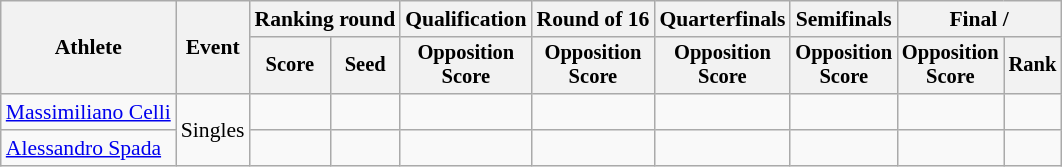<table class=wikitable style="font-size:90%">
<tr>
<th rowspan="2">Athlete</th>
<th rowspan="2">Event</th>
<th colspan="2">Ranking round</th>
<th>Qualification</th>
<th>Round of 16</th>
<th>Quarterfinals</th>
<th>Semifinals</th>
<th colspan="2">Final / </th>
</tr>
<tr style="font-size:95%">
<th>Score</th>
<th>Seed</th>
<th>Opposition<br>Score</th>
<th>Opposition<br>Score</th>
<th>Opposition<br>Score</th>
<th>Opposition<br>Score</th>
<th>Opposition<br>Score</th>
<th>Rank</th>
</tr>
<tr align=center>
<td align=left><a href='#'>Massimiliano Celli</a></td>
<td rowspan=2>Singles</td>
<td></td>
<td></td>
<td></td>
<td></td>
<td></td>
<td></td>
<td></td>
<td></td>
</tr>
<tr align=center>
<td align=left><a href='#'>Alessandro Spada</a></td>
<td></td>
<td></td>
<td></td>
<td></td>
<td></td>
<td></td>
<td></td>
<td></td>
</tr>
</table>
